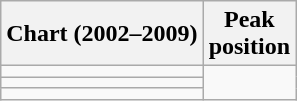<table class="wikitable sortable plainrowheaders">
<tr>
<th scope="col">Chart (2002–2009)</th>
<th scope="col">Peak<br>position</th>
</tr>
<tr>
<td></td>
</tr>
<tr>
<td></td>
</tr>
<tr>
<td></td>
</tr>
</table>
